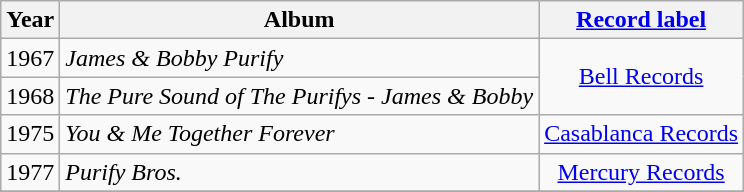<table class="wikitable" style=text-align:center;>
<tr>
<th>Year</th>
<th>Album</th>
<th><a href='#'>Record label</a></th>
</tr>
<tr>
<td>1967</td>
<td align=left><em>James & Bobby Purify</em></td>
<td rowspan="2"><a href='#'>Bell Records</a></td>
</tr>
<tr>
<td>1968</td>
<td align=left><em>The Pure Sound of The Purifys - James & Bobby</em></td>
</tr>
<tr>
<td>1975</td>
<td align=left><em>You & Me Together Forever</em></td>
<td rowspan="1"><a href='#'>Casablanca Records</a></td>
</tr>
<tr>
<td>1977</td>
<td align=left><em>Purify Bros.</em></td>
<td rowspan="1"><a href='#'>Mercury Records</a></td>
</tr>
<tr>
</tr>
</table>
